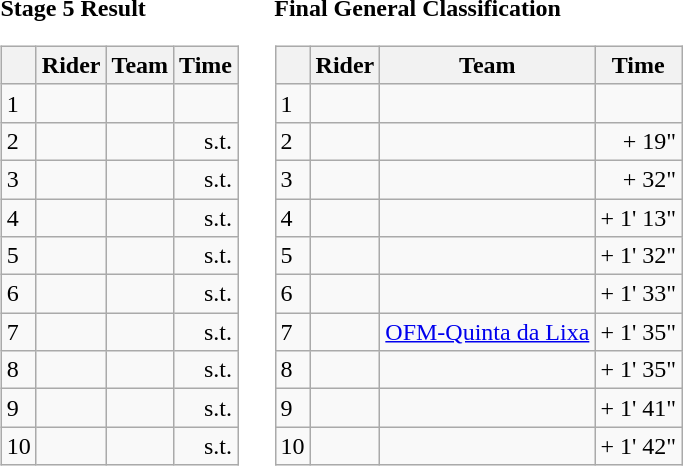<table>
<tr>
<td><strong>Stage 5 Result</strong><br><table class="wikitable">
<tr>
<th></th>
<th>Rider</th>
<th>Team</th>
<th>Time</th>
</tr>
<tr>
<td>1</td>
<td></td>
<td></td>
<td align="right"></td>
</tr>
<tr>
<td>2</td>
<td></td>
<td></td>
<td align="right">s.t.</td>
</tr>
<tr>
<td>3</td>
<td></td>
<td></td>
<td align="right">s.t.</td>
</tr>
<tr>
<td>4</td>
<td></td>
<td></td>
<td align="right">s.t.</td>
</tr>
<tr>
<td>5</td>
<td></td>
<td></td>
<td align="right">s.t.</td>
</tr>
<tr>
<td>6</td>
<td></td>
<td></td>
<td align="right">s.t.</td>
</tr>
<tr>
<td>7</td>
<td></td>
<td></td>
<td align="right">s.t.</td>
</tr>
<tr>
<td>8</td>
<td></td>
<td></td>
<td align="right">s.t.</td>
</tr>
<tr>
<td>9</td>
<td></td>
<td></td>
<td align="right">s.t.</td>
</tr>
<tr>
<td>10</td>
<td></td>
<td></td>
<td align="right">s.t.</td>
</tr>
</table>
</td>
<td></td>
<td><strong>Final General Classification</strong><br><table class="wikitable">
<tr>
<th></th>
<th>Rider</th>
<th>Team</th>
<th>Time</th>
</tr>
<tr>
<td>1</td>
<td> </td>
<td></td>
<td align="right"></td>
</tr>
<tr>
<td>2</td>
<td></td>
<td></td>
<td align="right">+ 19"</td>
</tr>
<tr>
<td>3</td>
<td> </td>
<td></td>
<td align="right">+ 32"</td>
</tr>
<tr>
<td>4</td>
<td></td>
<td></td>
<td align="right">+ 1' 13"</td>
</tr>
<tr>
<td>5</td>
<td></td>
<td></td>
<td align="right">+ 1' 32"</td>
</tr>
<tr>
<td>6</td>
<td></td>
<td></td>
<td align="right">+ 1' 33"</td>
</tr>
<tr>
<td>7</td>
<td></td>
<td><a href='#'>OFM-Quinta da Lixa</a></td>
<td align="right">+ 1' 35"</td>
</tr>
<tr>
<td>8</td>
<td></td>
<td></td>
<td align="right">+ 1' 35"</td>
</tr>
<tr>
<td>9</td>
<td></td>
<td></td>
<td align="right">+ 1' 41"</td>
</tr>
<tr>
<td>10</td>
<td></td>
<td></td>
<td align="right">+ 1' 42"</td>
</tr>
</table>
</td>
</tr>
</table>
